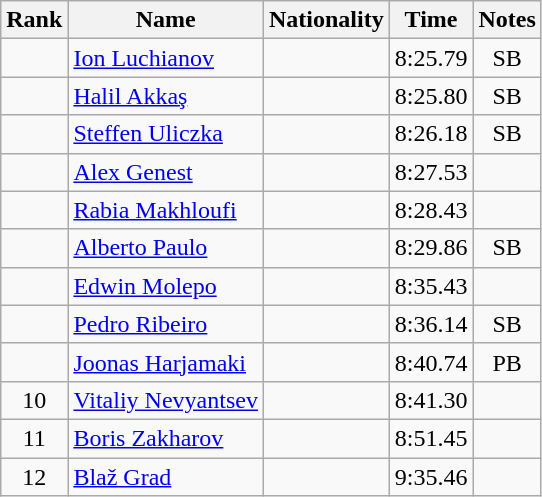<table class="wikitable sortable" style="text-align:center">
<tr>
<th>Rank</th>
<th>Name</th>
<th>Nationality</th>
<th>Time</th>
<th>Notes</th>
</tr>
<tr>
<td></td>
<td align=left><a href='#'>Ion Luchianov</a></td>
<td align=left></td>
<td>8:25.79</td>
<td>SB</td>
</tr>
<tr>
<td></td>
<td align=left><a href='#'>Halil Akkaş</a></td>
<td align=left></td>
<td>8:25.80</td>
<td>SB</td>
</tr>
<tr>
<td></td>
<td align=left><a href='#'>Steffen Uliczka</a></td>
<td align=left></td>
<td>8:26.18</td>
<td>SB</td>
</tr>
<tr>
<td></td>
<td align=left><a href='#'>Alex Genest</a></td>
<td align=left></td>
<td>8:27.53</td>
<td></td>
</tr>
<tr>
<td></td>
<td align=left><a href='#'>Rabia Makhloufi</a></td>
<td align=left></td>
<td>8:28.43</td>
<td></td>
</tr>
<tr>
<td></td>
<td align=left><a href='#'>Alberto Paulo</a></td>
<td align=left></td>
<td>8:29.86</td>
<td>SB</td>
</tr>
<tr>
<td></td>
<td align=left><a href='#'>Edwin Molepo</a></td>
<td align=left></td>
<td>8:35.43</td>
<td></td>
</tr>
<tr>
<td></td>
<td align=left><a href='#'>Pedro Ribeiro</a></td>
<td align=left></td>
<td>8:36.14</td>
<td>SB</td>
</tr>
<tr>
<td></td>
<td align=left><a href='#'>Joonas Harjamaki</a></td>
<td align=left></td>
<td>8:40.74</td>
<td>PB</td>
</tr>
<tr>
<td>10</td>
<td align=left><a href='#'>Vitaliy Nevyantsev</a></td>
<td align=left></td>
<td>8:41.30</td>
<td></td>
</tr>
<tr>
<td>11</td>
<td align=left><a href='#'>Boris Zakharov</a></td>
<td align=left></td>
<td>8:51.45</td>
<td></td>
</tr>
<tr>
<td>12</td>
<td align=left><a href='#'>Blaž Grad</a></td>
<td align=left></td>
<td>9:35.46</td>
<td></td>
</tr>
</table>
